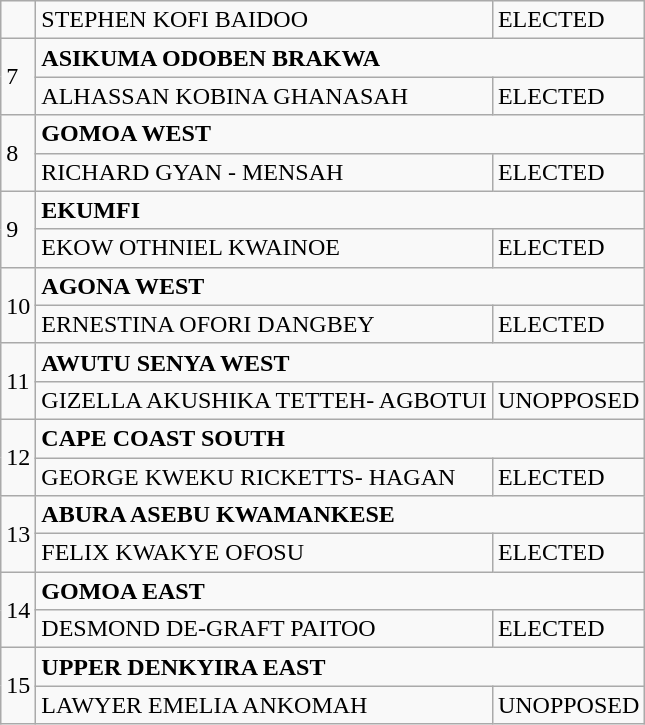<table class="wikitable">
<tr>
<td></td>
<td>STEPHEN KOFI BAIDOO</td>
<td>ELECTED</td>
</tr>
<tr>
<td rowspan="2">7</td>
<td colspan="2"><strong>ASIKUMA ODOBEN BRAKWA</strong></td>
</tr>
<tr>
<td>ALHASSAN KOBINA GHANASAH</td>
<td>ELECTED</td>
</tr>
<tr>
<td rowspan="2">8</td>
<td colspan="2"><strong>GOMOA WEST</strong></td>
</tr>
<tr>
<td>RICHARD GYAN - MENSAH</td>
<td>ELECTED</td>
</tr>
<tr>
<td rowspan="2">9</td>
<td colspan="2"><strong>EKUMFI</strong></td>
</tr>
<tr>
<td>EKOW OTHNIEL KWAINOE</td>
<td>ELECTED</td>
</tr>
<tr>
<td rowspan="2">10</td>
<td colspan="2"><strong>AGONA WEST</strong></td>
</tr>
<tr>
<td>ERNESTINA OFORI DANGBEY</td>
<td>ELECTED</td>
</tr>
<tr>
<td rowspan="2">11</td>
<td colspan="2"><strong>AWUTU SENYA WEST</strong></td>
</tr>
<tr>
<td>GIZELLA AKUSHIKA TETTEH- AGBOTUI</td>
<td>UNOPPOSED</td>
</tr>
<tr>
<td rowspan="2">12</td>
<td colspan="2"><strong>CAPE COAST SOUTH</strong></td>
</tr>
<tr>
<td>GEORGE KWEKU RICKETTS- HAGAN</td>
<td>ELECTED</td>
</tr>
<tr>
<td rowspan="2">13</td>
<td colspan="2"><strong>ABURA ASEBU KWAMANKESE</strong></td>
</tr>
<tr>
<td>FELIX KWAKYE OFOSU</td>
<td>ELECTED</td>
</tr>
<tr>
<td rowspan="2">14</td>
<td colspan="2"><strong>GOMOA EAST</strong></td>
</tr>
<tr>
<td>DESMOND DE-GRAFT PAITOO</td>
<td>ELECTED</td>
</tr>
<tr>
<td rowspan="2">15</td>
<td colspan="2"><strong>UPPER DENKYIRA EAST</strong></td>
</tr>
<tr>
<td>LAWYER EMELIA ANKOMAH</td>
<td>UNOPPOSED</td>
</tr>
</table>
